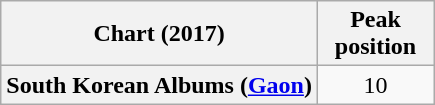<table class="wikitable sortable plainrowheaders" style="text-align:center;">
<tr>
<th>Chart (2017)</th>
<th width="70">Peak<br>position</th>
</tr>
<tr>
<th scope="row">South Korean Albums (<a href='#'>Gaon</a>)</th>
<td>10</td>
</tr>
</table>
